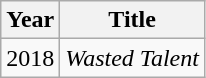<table class="wikitable sortable">
<tr>
<th>Year</th>
<th>Title</th>
</tr>
<tr>
<td>2018</td>
<td><em>Wasted Talent</em></td>
</tr>
</table>
